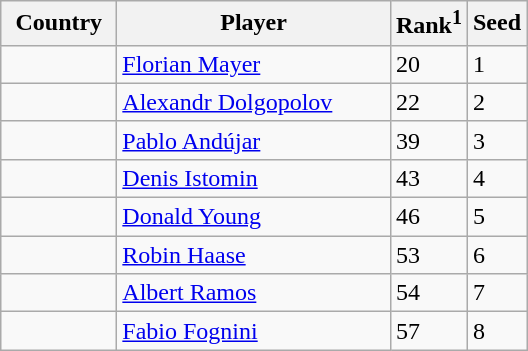<table class="sortable wikitable">
<tr>
<th width="70">Country</th>
<th width="175">Player</th>
<th>Rank<sup>1</sup></th>
<th>Seed</th>
</tr>
<tr>
<td></td>
<td><a href='#'>Florian Mayer</a></td>
<td>20</td>
<td>1</td>
</tr>
<tr>
<td></td>
<td><a href='#'>Alexandr Dolgopolov</a></td>
<td>22</td>
<td>2</td>
</tr>
<tr>
<td></td>
<td><a href='#'>Pablo Andújar</a></td>
<td>39</td>
<td>3</td>
</tr>
<tr>
<td></td>
<td><a href='#'>Denis Istomin</a></td>
<td>43</td>
<td>4</td>
</tr>
<tr>
<td></td>
<td><a href='#'>Donald Young</a></td>
<td>46</td>
<td>5</td>
</tr>
<tr>
<td></td>
<td><a href='#'>Robin Haase</a></td>
<td>53</td>
<td>6</td>
</tr>
<tr>
<td></td>
<td><a href='#'>Albert Ramos</a></td>
<td>54</td>
<td>7</td>
</tr>
<tr>
<td></td>
<td><a href='#'>Fabio Fognini</a></td>
<td>57</td>
<td>8</td>
</tr>
</table>
